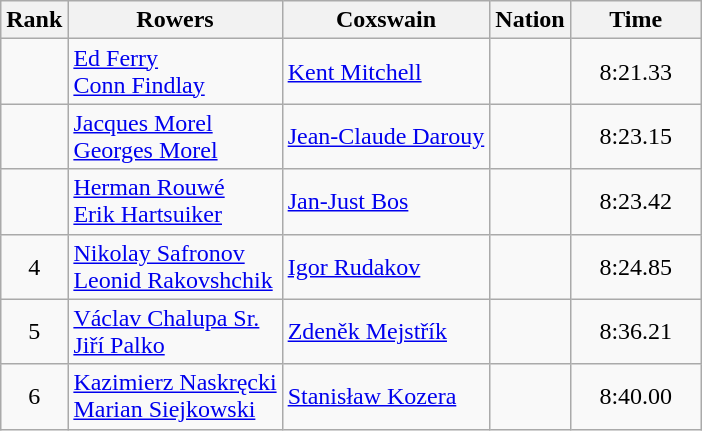<table class="wikitable sortable" style="text-align:center">
<tr>
<th>Rank</th>
<th>Rowers</th>
<th>Coxswain</th>
<th>Nation</th>
<th>Time</th>
</tr>
<tr>
<td></td>
<td align=left><a href='#'>Ed Ferry</a> <br> <a href='#'>Conn Findlay</a></td>
<td align=left><a href='#'>Kent Mitchell</a></td>
<td align=left></td>
<td width=80>8:21.33</td>
</tr>
<tr>
<td></td>
<td align=left><a href='#'>Jacques Morel</a> <br> <a href='#'>Georges Morel</a></td>
<td align=left><a href='#'>Jean-Claude Darouy</a></td>
<td align=left></td>
<td>8:23.15</td>
</tr>
<tr>
<td></td>
<td align=left><a href='#'>Herman Rouwé</a> <br> <a href='#'>Erik Hartsuiker</a></td>
<td align=left><a href='#'>Jan-Just Bos</a></td>
<td align=left></td>
<td>8:23.42</td>
</tr>
<tr>
<td>4</td>
<td align=left><a href='#'>Nikolay Safronov</a> <br> <a href='#'>Leonid Rakovshchik</a></td>
<td align=left><a href='#'>Igor Rudakov</a></td>
<td align=left></td>
<td>8:24.85</td>
</tr>
<tr>
<td>5</td>
<td align=left><a href='#'>Václav Chalupa Sr.</a> <br> <a href='#'>Jiří Palko</a></td>
<td align=left><a href='#'>Zdeněk Mejstřík</a></td>
<td align=left></td>
<td>8:36.21</td>
</tr>
<tr>
<td>6</td>
<td align=left><a href='#'>Kazimierz Naskręcki</a> <br> <a href='#'>Marian Siejkowski</a></td>
<td align=left><a href='#'>Stanisław Kozera</a></td>
<td align=left></td>
<td>8:40.00</td>
</tr>
</table>
